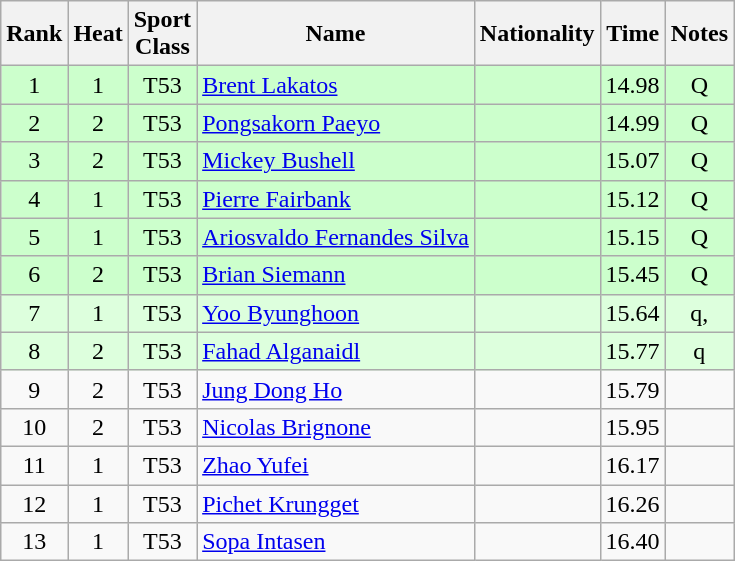<table class="wikitable sortable" style="text-align:center">
<tr>
<th>Rank</th>
<th>Heat</th>
<th>Sport<br>Class</th>
<th>Name</th>
<th>Nationality</th>
<th>Time</th>
<th>Notes</th>
</tr>
<tr bgcolor=ccffcc>
<td>1</td>
<td>1</td>
<td>T53</td>
<td align=left><a href='#'>Brent Lakatos</a></td>
<td align=left></td>
<td>14.98</td>
<td>Q</td>
</tr>
<tr bgcolor=ccffcc>
<td>2</td>
<td>2</td>
<td>T53</td>
<td align=left><a href='#'>Pongsakorn Paeyo</a></td>
<td align=left></td>
<td>14.99</td>
<td>Q</td>
</tr>
<tr bgcolor=ccffcc>
<td>3</td>
<td>2</td>
<td>T53</td>
<td align=left><a href='#'>Mickey Bushell</a></td>
<td align=left></td>
<td>15.07</td>
<td>Q</td>
</tr>
<tr bgcolor=ccffcc>
<td>4</td>
<td>1</td>
<td>T53</td>
<td align=left><a href='#'>Pierre Fairbank</a></td>
<td align=left></td>
<td>15.12</td>
<td>Q</td>
</tr>
<tr bgcolor=ccffcc>
<td>5</td>
<td>1</td>
<td>T53</td>
<td align=left><a href='#'>Ariosvaldo Fernandes Silva</a></td>
<td align=left></td>
<td>15.15</td>
<td>Q</td>
</tr>
<tr bgcolor=ccffcc>
<td>6</td>
<td>2</td>
<td>T53</td>
<td align=left><a href='#'>Brian Siemann</a></td>
<td align=left></td>
<td>15.45</td>
<td>Q</td>
</tr>
<tr bgcolor=ddffdd>
<td>7</td>
<td>1</td>
<td>T53</td>
<td align=left><a href='#'>Yoo Byunghoon</a></td>
<td align=left></td>
<td>15.64</td>
<td>q, </td>
</tr>
<tr bgcolor=ddffdd>
<td>8</td>
<td>2</td>
<td>T53</td>
<td align=left><a href='#'>Fahad Alganaidl</a></td>
<td align=left></td>
<td>15.77</td>
<td>q</td>
</tr>
<tr>
<td>9</td>
<td>2</td>
<td>T53</td>
<td align=left><a href='#'>Jung Dong Ho</a></td>
<td align=left></td>
<td>15.79</td>
<td></td>
</tr>
<tr>
<td>10</td>
<td>2</td>
<td>T53</td>
<td align=left><a href='#'>Nicolas Brignone</a></td>
<td align=left></td>
<td>15.95</td>
<td></td>
</tr>
<tr>
<td>11</td>
<td>1</td>
<td>T53</td>
<td align=left><a href='#'>Zhao Yufei</a></td>
<td align=left></td>
<td>16.17</td>
<td></td>
</tr>
<tr>
<td>12</td>
<td>1</td>
<td>T53</td>
<td align=left><a href='#'>Pichet Krungget</a></td>
<td align=left></td>
<td>16.26</td>
<td></td>
</tr>
<tr>
<td>13</td>
<td>1</td>
<td>T53</td>
<td align=left><a href='#'>Sopa Intasen</a></td>
<td align=left></td>
<td>16.40</td>
<td></td>
</tr>
</table>
